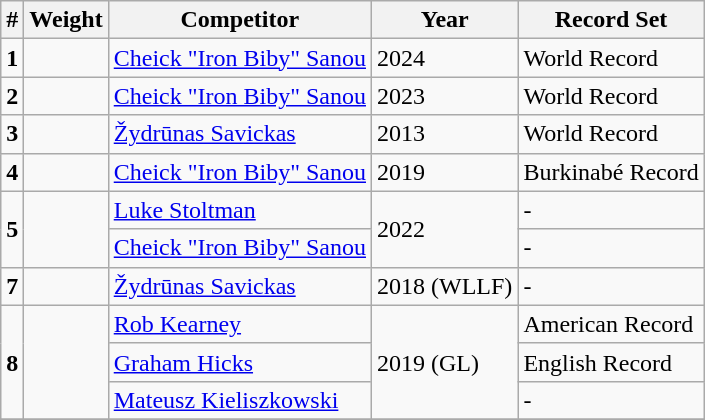<table class="wikitable">
<tr>
<th>#</th>
<th>Weight</th>
<th>Competitor</th>
<th>Year</th>
<th>Record Set</th>
</tr>
<tr>
<td><strong>1</strong></td>
<td></td>
<td> <a href='#'>Cheick "Iron Biby" Sanou</a></td>
<td>2024</td>
<td>World Record</td>
</tr>
<tr>
<td><strong>2</strong></td>
<td></td>
<td> <a href='#'>Cheick "Iron Biby" Sanou</a></td>
<td>2023</td>
<td>World Record</td>
</tr>
<tr>
<td><strong>3</strong></td>
<td></td>
<td> <a href='#'>Žydrūnas Savickas</a></td>
<td>2013</td>
<td>World Record</td>
</tr>
<tr>
<td><strong>4</strong></td>
<td></td>
<td> <a href='#'>Cheick "Iron Biby" Sanou</a></td>
<td>2019</td>
<td>Burkinabé Record</td>
</tr>
<tr>
<td rowspan="2"><strong>5</strong></td>
<td rowspan="2"></td>
<td> <a href='#'>Luke Stoltman</a></td>
<td rowspan="2">2022</td>
<td>-</td>
</tr>
<tr>
<td> <a href='#'>Cheick "Iron Biby" Sanou</a></td>
<td>-</td>
</tr>
<tr>
<td><strong>7</strong></td>
<td></td>
<td> <a href='#'>Žydrūnas Savickas</a></td>
<td>2018 (WLLF)</td>
<td>-</td>
</tr>
<tr>
<td rowspan="3"><strong>8</strong></td>
<td rowspan="3"></td>
<td> <a href='#'>Rob Kearney</a></td>
<td rowspan="3">2019 (GL)</td>
<td>American Record</td>
</tr>
<tr>
<td> <a href='#'>Graham Hicks</a></td>
<td>English Record</td>
</tr>
<tr>
<td> <a href='#'>Mateusz Kieliszkowski</a></td>
<td>-</td>
</tr>
<tr>
</tr>
</table>
